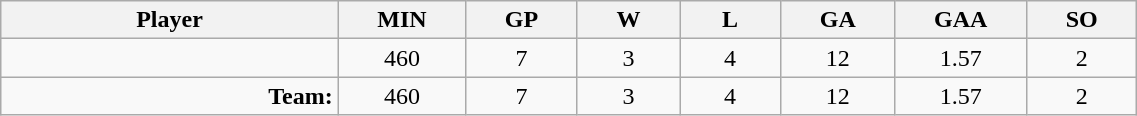<table class="wikitable sortable" width="60%">
<tr>
<th bgcolor="#DDDDFF" width="10%">Player</th>
<th width="3%" bgcolor="#DDDDFF" title="Minutes played">MIN</th>
<th width="3%" bgcolor="#DDDDFF" title="Games played in">GP</th>
<th width="3%" bgcolor="#DDDDFF" title="Games played in">W</th>
<th width="3%" bgcolor="#DDDDFF"title="Games played in">L</th>
<th width="3%" bgcolor="#DDDDFF" title="Goals against">GA</th>
<th width="3%" bgcolor="#DDDDFF" title="Goals against average">GAA</th>
<th width="3%" bgcolor="#DDDDFF" title="Shut-outs">SO</th>
</tr>
<tr align="center">
<td align="right"></td>
<td>460</td>
<td>7</td>
<td>3</td>
<td>4</td>
<td>12</td>
<td>1.57</td>
<td>2</td>
</tr>
<tr align="center">
<td align="right"><strong>Team:</strong></td>
<td>460</td>
<td>7</td>
<td>3</td>
<td>4</td>
<td>12</td>
<td>1.57</td>
<td>2</td>
</tr>
</table>
